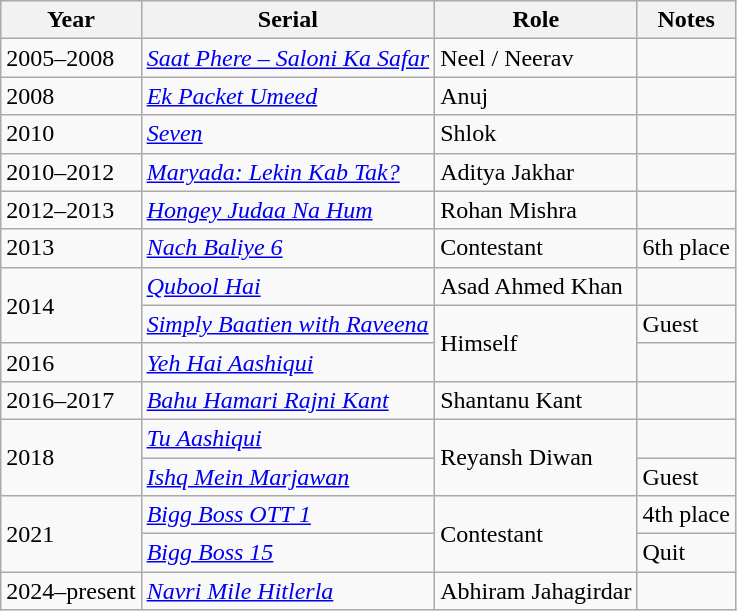<table class="wikitable sortable">
<tr>
<th>Year</th>
<th>Serial</th>
<th>Role</th>
<th>Notes</th>
</tr>
<tr>
<td>2005–2008</td>
<td><em><a href='#'>Saat Phere – Saloni Ka Safar</a></em></td>
<td>Neel / Neerav</td>
<td></td>
</tr>
<tr>
<td>2008</td>
<td><em><a href='#'>Ek Packet Umeed</a></em></td>
<td>Anuj</td>
<td></td>
</tr>
<tr>
<td>2010</td>
<td><em><a href='#'>Seven</a></em></td>
<td>Shlok</td>
<td></td>
</tr>
<tr>
<td>2010–2012</td>
<td><em><a href='#'>Maryada: Lekin Kab Tak?</a></em></td>
<td>Aditya Jakhar</td>
<td></td>
</tr>
<tr>
<td>2012–2013</td>
<td><em><a href='#'>Hongey Judaa Na Hum</a></em></td>
<td>Rohan Mishra</td>
<td></td>
</tr>
<tr>
<td>2013</td>
<td><em><a href='#'>Nach Baliye 6</a></em></td>
<td>Contestant</td>
<td>6th place</td>
</tr>
<tr>
<td rowspan="2">2014</td>
<td><em><a href='#'>Qubool Hai</a></em></td>
<td>Asad Ahmed Khan</td>
<td></td>
</tr>
<tr>
<td><em><a href='#'>Simply Baatien with Raveena</a></em></td>
<td rowspan="2">Himself</td>
<td>Guest</td>
</tr>
<tr>
<td>2016</td>
<td><em><a href='#'>Yeh Hai Aashiqui</a></em></td>
<td></td>
</tr>
<tr>
<td>2016–2017</td>
<td><em><a href='#'>Bahu Hamari Rajni Kant</a></em></td>
<td>Shantanu Kant</td>
<td></td>
</tr>
<tr>
<td rowspan="2">2018</td>
<td><em><a href='#'>Tu Aashiqui</a></em></td>
<td rowspan="2">Reyansh Diwan</td>
<td></td>
</tr>
<tr>
<td><em><a href='#'>Ishq Mein Marjawan</a></em></td>
<td>Guest</td>
</tr>
<tr>
<td rowspan="2">2021</td>
<td><em><a href='#'>Bigg Boss OTT 1</a></em></td>
<td rowspan="2">Contestant</td>
<td>4th place</td>
</tr>
<tr>
<td><em><a href='#'>Bigg Boss 15</a></em></td>
<td>Quit</td>
</tr>
<tr>
<td>2024–present</td>
<td><em><a href='#'>Navri Mile Hitlerla</a></em></td>
<td>Abhiram Jahagirdar</td>
<td></td>
</tr>
</table>
